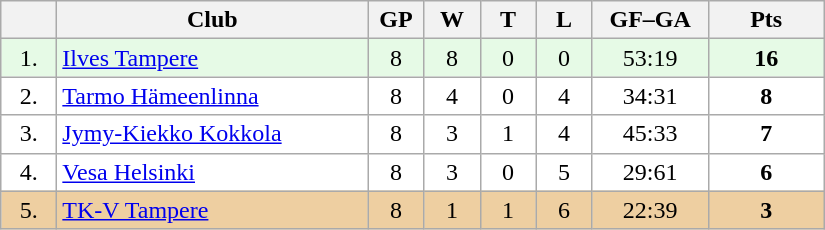<table class="wikitable">
<tr>
<th width="30"></th>
<th width="200">Club</th>
<th width="30">GP</th>
<th width="30">W</th>
<th width="30">T</th>
<th width="30">L</th>
<th width="70">GF–GA</th>
<th width="70">Pts</th>
</tr>
<tr bgcolor="#e6fae6" align="center">
<td>1.</td>
<td align="left"><a href='#'>Ilves Tampere</a></td>
<td>8</td>
<td>8</td>
<td>0</td>
<td>0</td>
<td>53:19</td>
<td><strong>16</strong></td>
</tr>
<tr bgcolor="#FFFFFF" align="center">
<td>2.</td>
<td align="left"><a href='#'>Tarmo Hämeenlinna</a></td>
<td>8</td>
<td>4</td>
<td>0</td>
<td>4</td>
<td>34:31</td>
<td><strong>8</strong></td>
</tr>
<tr bgcolor="#FFFFFF" align="center">
<td>3.</td>
<td align="left"><a href='#'>Jymy-Kiekko Kokkola</a></td>
<td>8</td>
<td>3</td>
<td>1</td>
<td>4</td>
<td>45:33</td>
<td><strong>7</strong></td>
</tr>
<tr bgcolor="#FFFFFF" align="center">
<td>4.</td>
<td align="left"><a href='#'>Vesa Helsinki</a></td>
<td>8</td>
<td>3</td>
<td>0</td>
<td>5</td>
<td>29:61</td>
<td><strong>6</strong></td>
</tr>
<tr bgcolor="#EECFA1" align="center">
<td>5.</td>
<td align="left"><a href='#'>TK-V Tampere</a></td>
<td>8</td>
<td>1</td>
<td>1</td>
<td>6</td>
<td>22:39</td>
<td><strong>3</strong></td>
</tr>
</table>
